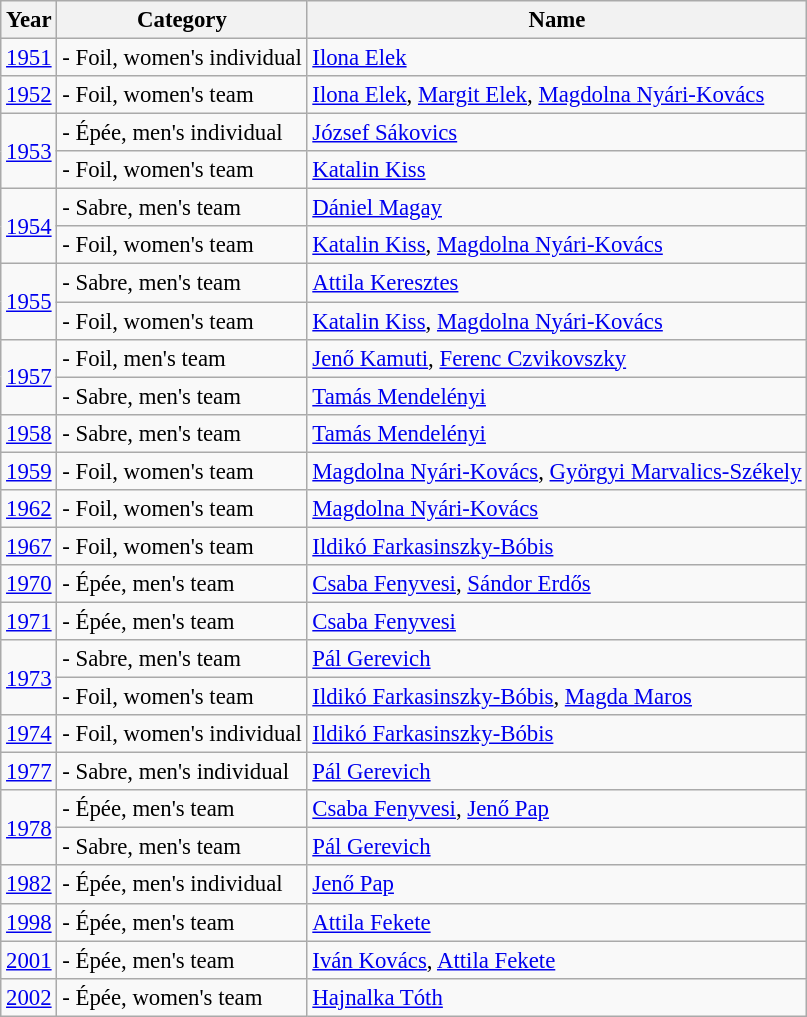<table class="wikitable sortable" center; style="font-size:95%;">
<tr>
<th>Year</th>
<th>Category</th>
<th>Name</th>
</tr>
<tr>
<td><a href='#'>1951</a></td>
<td>- Foil, women's individual</td>
<td><a href='#'>Ilona Elek</a></td>
</tr>
<tr>
<td><a href='#'>1952</a></td>
<td>- Foil, women's team</td>
<td><a href='#'>Ilona Elek</a>, <a href='#'>Margit Elek</a>, <a href='#'>Magdolna Nyári-Kovács</a></td>
</tr>
<tr>
<td rowspan=2><a href='#'>1953</a></td>
<td>- Épée, men's individual</td>
<td><a href='#'>József Sákovics</a></td>
</tr>
<tr>
<td>- Foil, women's team</td>
<td><a href='#'>Katalin Kiss</a></td>
</tr>
<tr>
<td rowspan=2><a href='#'>1954</a></td>
<td>- Sabre, men's team</td>
<td><a href='#'>Dániel Magay</a></td>
</tr>
<tr>
<td>- Foil, women's team</td>
<td><a href='#'>Katalin Kiss</a>, <a href='#'>Magdolna Nyári-Kovács</a></td>
</tr>
<tr>
<td rowspan=2><a href='#'>1955</a></td>
<td>- Sabre, men's team</td>
<td><a href='#'>Attila Keresztes</a></td>
</tr>
<tr>
<td>- Foil, women's team</td>
<td><a href='#'>Katalin Kiss</a>, <a href='#'>Magdolna Nyári-Kovács</a></td>
</tr>
<tr>
<td rowspan=2><a href='#'>1957</a></td>
<td>- Foil, men's team</td>
<td><a href='#'>Jenő Kamuti</a>, <a href='#'>Ferenc Czvikovszky</a></td>
</tr>
<tr>
<td>- Sabre, men's team</td>
<td><a href='#'>Tamás Mendelényi</a></td>
</tr>
<tr>
<td><a href='#'>1958</a></td>
<td>- Sabre, men's team</td>
<td><a href='#'>Tamás Mendelényi</a></td>
</tr>
<tr>
<td><a href='#'>1959</a></td>
<td>- Foil, women's team</td>
<td><a href='#'>Magdolna Nyári-Kovács</a>, <a href='#'>Györgyi Marvalics-Székely</a></td>
</tr>
<tr>
<td><a href='#'>1962</a></td>
<td>- Foil, women's team</td>
<td><a href='#'>Magdolna Nyári-Kovács</a></td>
</tr>
<tr>
<td><a href='#'>1967</a></td>
<td>- Foil, women's team</td>
<td><a href='#'>Ildikó Farkasinszky-Bóbis</a></td>
</tr>
<tr>
<td><a href='#'>1970</a></td>
<td>- Épée, men's team</td>
<td><a href='#'>Csaba Fenyvesi</a>, <a href='#'>Sándor Erdős</a></td>
</tr>
<tr>
<td><a href='#'>1971</a></td>
<td>- Épée, men's team</td>
<td><a href='#'>Csaba Fenyvesi</a></td>
</tr>
<tr>
<td rowspan=2><a href='#'>1973</a></td>
<td>- Sabre, men's team</td>
<td><a href='#'>Pál Gerevich</a></td>
</tr>
<tr>
<td>- Foil, women's team</td>
<td><a href='#'>Ildikó Farkasinszky-Bóbis</a>, <a href='#'>Magda Maros</a></td>
</tr>
<tr>
<td><a href='#'>1974</a></td>
<td>- Foil, women's individual</td>
<td><a href='#'>Ildikó Farkasinszky-Bóbis</a></td>
</tr>
<tr>
<td><a href='#'>1977</a></td>
<td>- Sabre, men's individual</td>
<td><a href='#'>Pál Gerevich</a></td>
</tr>
<tr>
<td rowspan=2><a href='#'>1978</a></td>
<td>- Épée, men's team</td>
<td><a href='#'>Csaba Fenyvesi</a>, <a href='#'>Jenő Pap</a></td>
</tr>
<tr>
<td>- Sabre, men's team</td>
<td><a href='#'>Pál Gerevich</a></td>
</tr>
<tr>
<td><a href='#'>1982</a></td>
<td>- Épée, men's individual</td>
<td><a href='#'>Jenő Pap</a></td>
</tr>
<tr>
<td><a href='#'>1998</a></td>
<td>- Épée, men's team</td>
<td><a href='#'>Attila Fekete</a></td>
</tr>
<tr>
<td><a href='#'>2001</a></td>
<td>- Épée, men's team</td>
<td><a href='#'>Iván Kovács</a>, <a href='#'>Attila Fekete</a></td>
</tr>
<tr>
<td><a href='#'>2002</a></td>
<td>- Épée, women's team</td>
<td><a href='#'>Hajnalka Tóth</a></td>
</tr>
</table>
